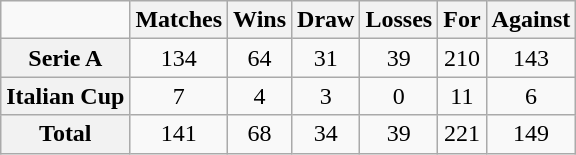<table class="wikitable" style="text-align: center;">
<tr>
<td></td>
<th>Matches</th>
<th>Wins</th>
<th>Draw</th>
<th>Losses</th>
<th>For</th>
<th>Against</th>
</tr>
<tr>
<th>Serie A</th>
<td>134</td>
<td>64</td>
<td>31</td>
<td>39</td>
<td>210</td>
<td>143</td>
</tr>
<tr>
<th>Italian Cup</th>
<td>7</td>
<td>4</td>
<td>3</td>
<td>0</td>
<td>11</td>
<td>6</td>
</tr>
<tr>
<th>Total</th>
<td>141</td>
<td>68</td>
<td>34</td>
<td>39</td>
<td>221</td>
<td>149</td>
</tr>
</table>
